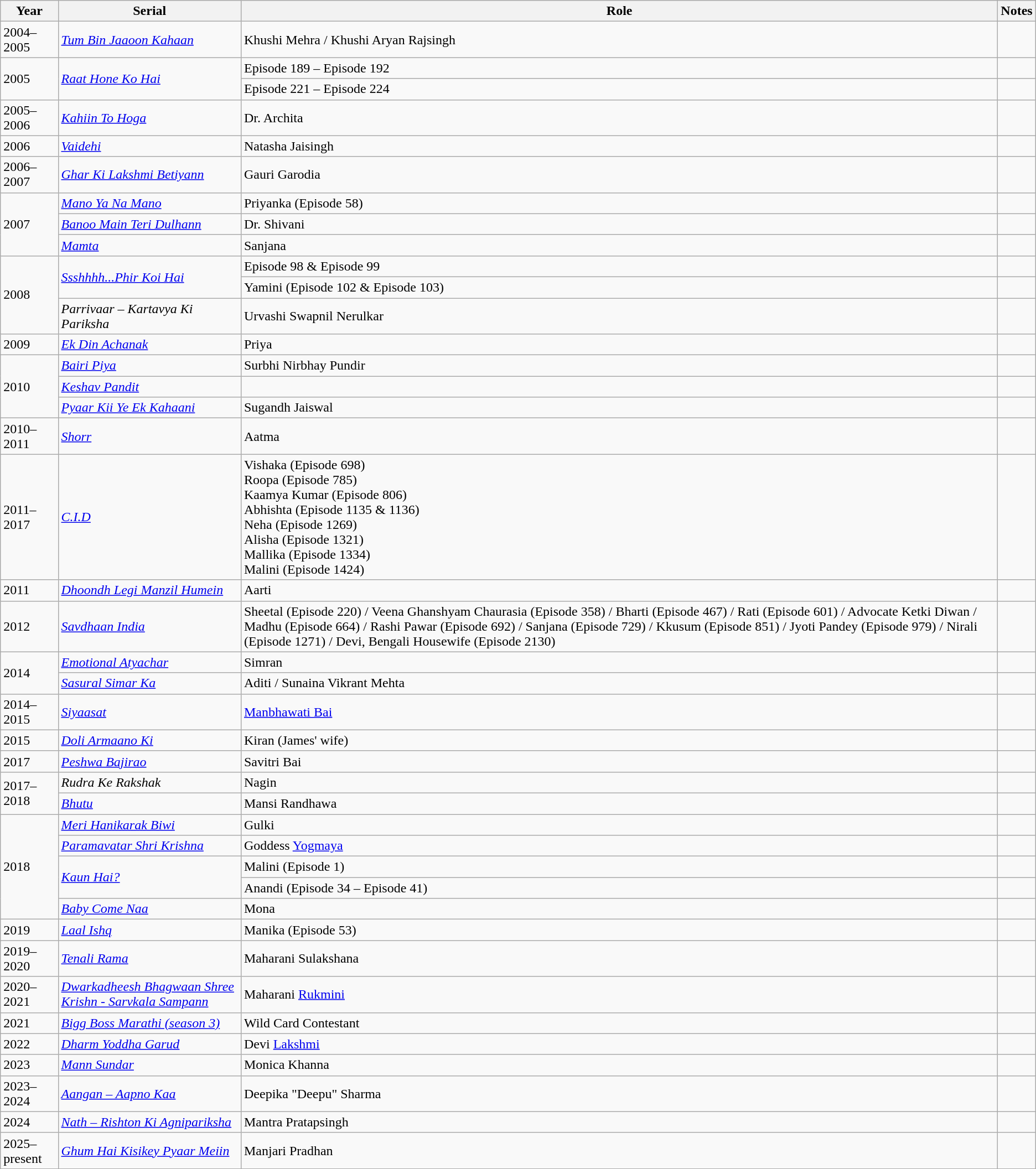<table class="wikitable sortable">
<tr>
<th>Year</th>
<th>Serial</th>
<th>Role</th>
<th>Notes</th>
</tr>
<tr>
<td>2004–2005</td>
<td><em><a href='#'>Tum Bin Jaaoon Kahaan</a></em></td>
<td>Khushi Mehra / Khushi Aryan Rajsingh</td>
<td></td>
</tr>
<tr>
<td rowspan="2">2005</td>
<td rowspan="2"><em><a href='#'>Raat Hone Ko Hai</a></em></td>
<td>Episode 189 – Episode 192</td>
<td></td>
</tr>
<tr>
<td>Episode 221 – Episode 224</td>
<td></td>
</tr>
<tr>
<td>2005–2006</td>
<td><em><a href='#'>Kahiin To Hoga</a></em></td>
<td>Dr. Archita</td>
<td></td>
</tr>
<tr>
<td>2006</td>
<td><em><a href='#'>Vaidehi</a></em></td>
<td>Natasha Jaisingh</td>
<td></td>
</tr>
<tr>
<td>2006–2007</td>
<td><em><a href='#'>Ghar Ki Lakshmi Betiyann</a></em></td>
<td>Gauri Garodia</td>
<td></td>
</tr>
<tr>
<td rowspan="3">2007</td>
<td><em><a href='#'>Mano Ya Na Mano</a></em></td>
<td>Priyanka (Episode 58)</td>
<td></td>
</tr>
<tr>
<td><em><a href='#'>Banoo Main Teri Dulhann</a></em></td>
<td>Dr. Shivani</td>
<td></td>
</tr>
<tr>
<td><em><a href='#'>Mamta</a></em></td>
<td>Sanjana</td>
<td></td>
</tr>
<tr>
<td rowspan="3">2008</td>
<td rowspan="2"><em><a href='#'>Ssshhhh...Phir Koi Hai</a></em></td>
<td>Episode 98 & Episode 99</td>
<td></td>
</tr>
<tr>
<td>Yamini (Episode 102 & Episode 103)</td>
<td></td>
</tr>
<tr>
<td><em>Parrivaar – Kartavya Ki Pariksha </em></td>
<td>Urvashi Swapnil Nerulkar</td>
<td></td>
</tr>
<tr>
<td>2009</td>
<td><em><a href='#'>Ek Din Achanak</a></em></td>
<td>Priya</td>
<td></td>
</tr>
<tr>
<td rowspan="3">2010</td>
<td><em><a href='#'>Bairi Piya</a></em></td>
<td>Surbhi Nirbhay Pundir</td>
<td></td>
</tr>
<tr>
<td><em><a href='#'>Keshav Pandit</a></em></td>
<td></td>
<td></td>
</tr>
<tr>
<td><em><a href='#'>Pyaar Kii Ye Ek Kahaani</a></em></td>
<td>Sugandh Jaiswal</td>
<td></td>
</tr>
<tr>
<td>2010–2011</td>
<td><em><a href='#'>Shorr</a></em></td>
<td>Aatma</td>
<td></td>
</tr>
<tr>
<td>2011–2017</td>
<td><em><a href='#'>C.I.D</a></em></td>
<td>Vishaka (Episode 698)<br>Roopa (Episode 785)<br>Kaamya Kumar (Episode 806)<br>Abhishta (Episode 1135 & 1136)<br>Neha (Episode 1269)<br>Alisha (Episode 1321)<br>Mallika (Episode 1334)<br>Malini (Episode 1424)</td>
<td></td>
</tr>
<tr>
<td>2011</td>
<td><em><a href='#'>Dhoondh Legi Manzil Humein</a></em></td>
<td>Aarti</td>
<td></td>
</tr>
<tr>
<td>2012</td>
<td><em><a href='#'>Savdhaan India</a></em></td>
<td>Sheetal (Episode 220) / Veena Ghanshyam Chaurasia (Episode 358) / Bharti (Episode 467) / Rati (Episode 601) / Advocate Ketki Diwan / Madhu (Episode 664) / Rashi Pawar (Episode 692) / Sanjana (Episode 729) / Kkusum (Episode 851) / Jyoti Pandey (Episode 979) / Nirali (Episode 1271) / Devi, Bengali Housewife  (Episode 2130)</td>
<td></td>
</tr>
<tr>
<td rowspan="2">2014</td>
<td><em><a href='#'>Emotional Atyachar</a></em></td>
<td>Simran</td>
<td></td>
</tr>
<tr>
<td><em><a href='#'>Sasural Simar Ka</a></em></td>
<td>Aditi / Sunaina Vikrant Mehta</td>
<td></td>
</tr>
<tr>
<td>2014–2015</td>
<td><em><a href='#'>Siyaasat</a></em></td>
<td><a href='#'>Manbhawati Bai</a></td>
<td></td>
</tr>
<tr>
<td>2015</td>
<td><em><a href='#'>Doli Armaano Ki</a></em></td>
<td>Kiran (James' wife)</td>
<td></td>
</tr>
<tr>
<td>2017</td>
<td><em><a href='#'>Peshwa Bajirao</a></em></td>
<td>Savitri Bai</td>
<td></td>
</tr>
<tr>
<td rowspan="2">2017–2018</td>
<td><em>Rudra Ke Rakshak</em></td>
<td>Nagin</td>
<td></td>
</tr>
<tr>
<td><em><a href='#'>Bhutu</a></em></td>
<td>Mansi Randhawa</td>
<td></td>
</tr>
<tr>
<td rowspan="5">2018</td>
<td><em><a href='#'>Meri Hanikarak Biwi</a></em></td>
<td>Gulki</td>
<td></td>
</tr>
<tr>
<td><em><a href='#'>Paramavatar Shri Krishna</a></em></td>
<td>Goddess <a href='#'>Yogmaya</a></td>
<td></td>
</tr>
<tr>
<td rowspan="2"><em><a href='#'>Kaun Hai?</a></em></td>
<td>Malini (Episode 1)</td>
<td></td>
</tr>
<tr>
<td>Anandi (Episode 34 – Episode 41)</td>
<td></td>
</tr>
<tr>
<td><em><a href='#'>Baby Come Naa</a></em></td>
<td>Mona</td>
<td></td>
</tr>
<tr>
<td>2019</td>
<td><em><a href='#'>Laal Ishq</a></em></td>
<td>Manika (Episode 53)</td>
<td></td>
</tr>
<tr>
<td>2019–2020</td>
<td><em><a href='#'>Tenali Rama</a></em></td>
<td>Maharani Sulakshana</td>
<td></td>
</tr>
<tr>
<td>2020–2021</td>
<td><em><a href='#'>Dwarkadheesh Bhagwaan Shree Krishn - Sarvkala Sampann</a></em></td>
<td>Maharani <a href='#'>Rukmini</a></td>
<td></td>
</tr>
<tr>
<td>2021</td>
<td><em><a href='#'>Bigg Boss Marathi (season 3)</a></em></td>
<td>Wild Card Contestant</td>
<td></td>
</tr>
<tr>
<td>2022</td>
<td><em><a href='#'>Dharm Yoddha Garud</a></em></td>
<td>Devi <a href='#'>Lakshmi</a></td>
<td></td>
</tr>
<tr>
<td>2023</td>
<td><em><a href='#'>Mann Sundar</a></em></td>
<td>Monica Khanna</td>
<td></td>
</tr>
<tr>
<td>2023–2024</td>
<td><em><a href='#'>Aangan – Aapno Kaa</a></em></td>
<td>Deepika "Deepu"  Sharma</td>
<td></td>
</tr>
<tr>
<td>2024</td>
<td><em><a href='#'>Nath – Rishton Ki Agnipariksha</a></em></td>
<td>Mantra Pratapsingh</td>
<td></td>
</tr>
<tr>
<td>2025–present</td>
<td><em><a href='#'>Ghum Hai Kisikey Pyaar Meiin</a></em></td>
<td>Manjari Pradhan</td>
<td></td>
</tr>
<tr>
</tr>
</table>
